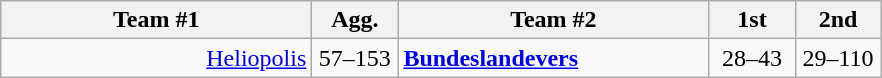<table class=wikitable style="text-align:center">
<tr>
<th width=200>Team #1</th>
<th width=50>Agg.</th>
<th width=200>Team #2</th>
<th width=50>1st</th>
<th width=50>2nd</th>
</tr>
<tr>
<td align=right><a href='#'>Heliopolis</a> </td>
<td align=center>57–153</td>
<td align=left> <strong><a href='#'>Bundeslandevers</a></strong></td>
<td align=center>28–43</td>
<td align=center>29–110</td>
</tr>
</table>
